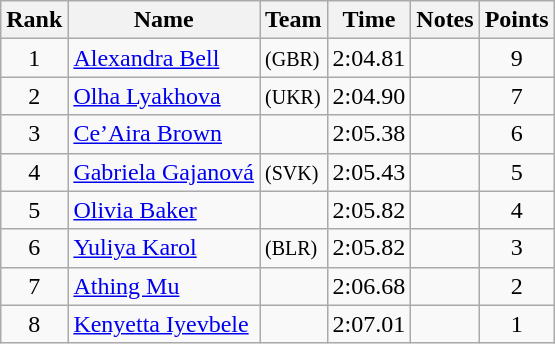<table class="wikitable sortable" style="text-align:center">
<tr>
<th>Rank</th>
<th>Name</th>
<th>Team</th>
<th>Time</th>
<th>Notes</th>
<th>Points</th>
</tr>
<tr>
<td>1</td>
<td align=left><a href='#'>Alexandra Bell</a></td>
<td align=left> <small>(GBR)</small></td>
<td>2:04.81</td>
<td></td>
<td>9</td>
</tr>
<tr>
<td>2</td>
<td align=left><a href='#'>Olha Lyakhova</a></td>
<td align=left> <small>(UKR)</small></td>
<td>2:04.90</td>
<td></td>
<td>7</td>
</tr>
<tr>
<td>3</td>
<td align=left><a href='#'>Ce’Aira Brown</a></td>
<td align=left></td>
<td>2:05.38</td>
<td></td>
<td>6</td>
</tr>
<tr>
<td>4</td>
<td align=left><a href='#'>Gabriela Gajanová</a></td>
<td align=left> <small>(SVK)</small></td>
<td>2:05.43</td>
<td></td>
<td>5</td>
</tr>
<tr>
<td>5</td>
<td align=left><a href='#'>Olivia Baker</a></td>
<td align=left></td>
<td>2:05.82</td>
<td></td>
<td>4</td>
</tr>
<tr>
<td>6</td>
<td align=left><a href='#'>Yuliya Karol</a></td>
<td align=left> <small>(BLR)</small></td>
<td>2:05.82</td>
<td></td>
<td>3</td>
</tr>
<tr>
<td>7</td>
<td align=left><a href='#'>Athing Mu</a></td>
<td align=left></td>
<td>2:06.68</td>
<td></td>
<td>2</td>
</tr>
<tr>
<td>8</td>
<td align=left><a href='#'>Kenyetta Iyevbele</a></td>
<td align=left></td>
<td>2:07.01</td>
<td></td>
<td>1</td>
</tr>
</table>
